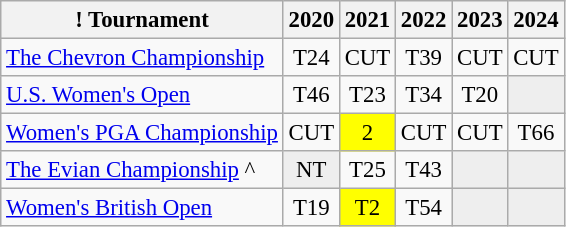<table class="wikitable" style="font-size:95%;text-align:center;">
<tr>
<th>! Tournament</th>
<th>2020</th>
<th>2021</th>
<th>2022</th>
<th>2023</th>
<th>2024</th>
</tr>
<tr>
<td align=left><a href='#'>The Chevron Championship</a></td>
<td>T24</td>
<td>CUT</td>
<td>T39</td>
<td>CUT</td>
<td>CUT</td>
</tr>
<tr>
<td align=left><a href='#'>U.S. Women's Open</a></td>
<td>T46</td>
<td>T23</td>
<td>T34</td>
<td>T20</td>
<td style="background:#eeeeee;"></td>
</tr>
<tr>
<td align=left><a href='#'>Women's PGA Championship</a></td>
<td>CUT</td>
<td style="background:yellow;">2</td>
<td>CUT</td>
<td>CUT</td>
<td>T66</td>
</tr>
<tr>
<td align=left><a href='#'>The Evian Championship</a> ^</td>
<td style="background:#eeeeee;">NT</td>
<td>T25</td>
<td>T43</td>
<td style="background:#eeeeee;"></td>
<td style="background:#eeeeee;"></td>
</tr>
<tr>
<td align=left><a href='#'>Women's British Open</a></td>
<td>T19</td>
<td style="background:yellow;">T2</td>
<td>T54</td>
<td style="background:#eeeeee;"></td>
<td style="background:#eeeeee;"></td>
</tr>
</table>
